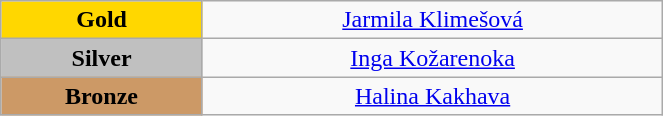<table class="wikitable" style="text-align:center; " width="35%">
<tr>
<td bgcolor="gold"><strong>Gold</strong></td>
<td><a href='#'>Jarmila Klimešová</a><br>  <small><em></em></small></td>
</tr>
<tr>
<td bgcolor="silver"><strong>Silver</strong></td>
<td><a href='#'>Inga Kožarenoka</a><br>  <small><em></em></small></td>
</tr>
<tr>
<td bgcolor="CC9966"><strong>Bronze</strong></td>
<td><a href='#'>Halina Kakhava</a><br>  <small><em></em></small></td>
</tr>
</table>
